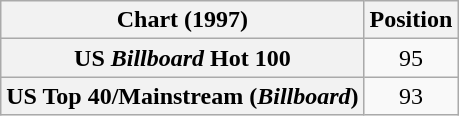<table class="wikitable plainrowheaders" style="text-align:center">
<tr>
<th>Chart (1997)</th>
<th>Position</th>
</tr>
<tr>
<th scope="row">US <em>Billboard</em> Hot 100</th>
<td>95</td>
</tr>
<tr>
<th scope="row">US Top 40/Mainstream (<em>Billboard</em>)</th>
<td>93</td>
</tr>
</table>
